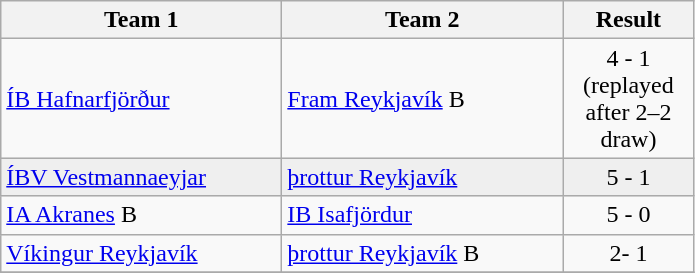<table class="wikitable">
<tr>
<th width="180">Team 1</th>
<th width="180">Team 2</th>
<th width="80">Result</th>
</tr>
<tr>
<td><a href='#'>ÍB Hafnarfjörður</a></td>
<td><a href='#'>Fram Reykjavík</a> B</td>
<td align="center">4 - 1 (replayed after 2–2 draw)</td>
</tr>
<tr style="background:#EFEFEF">
<td><a href='#'>ÍBV Vestmannaeyjar</a></td>
<td><a href='#'>þrottur Reykjavík</a></td>
<td align="center">5 - 1</td>
</tr>
<tr>
<td><a href='#'>IA Akranes</a> B</td>
<td><a href='#'>IB Isafjördur</a></td>
<td align="center">5 - 0</td>
</tr>
<tr>
<td><a href='#'>Víkingur Reykjavík</a></td>
<td><a href='#'>þrottur Reykjavík</a> B</td>
<td align="center">2- 1</td>
</tr>
<tr style="background:#EFEFEF">
</tr>
</table>
